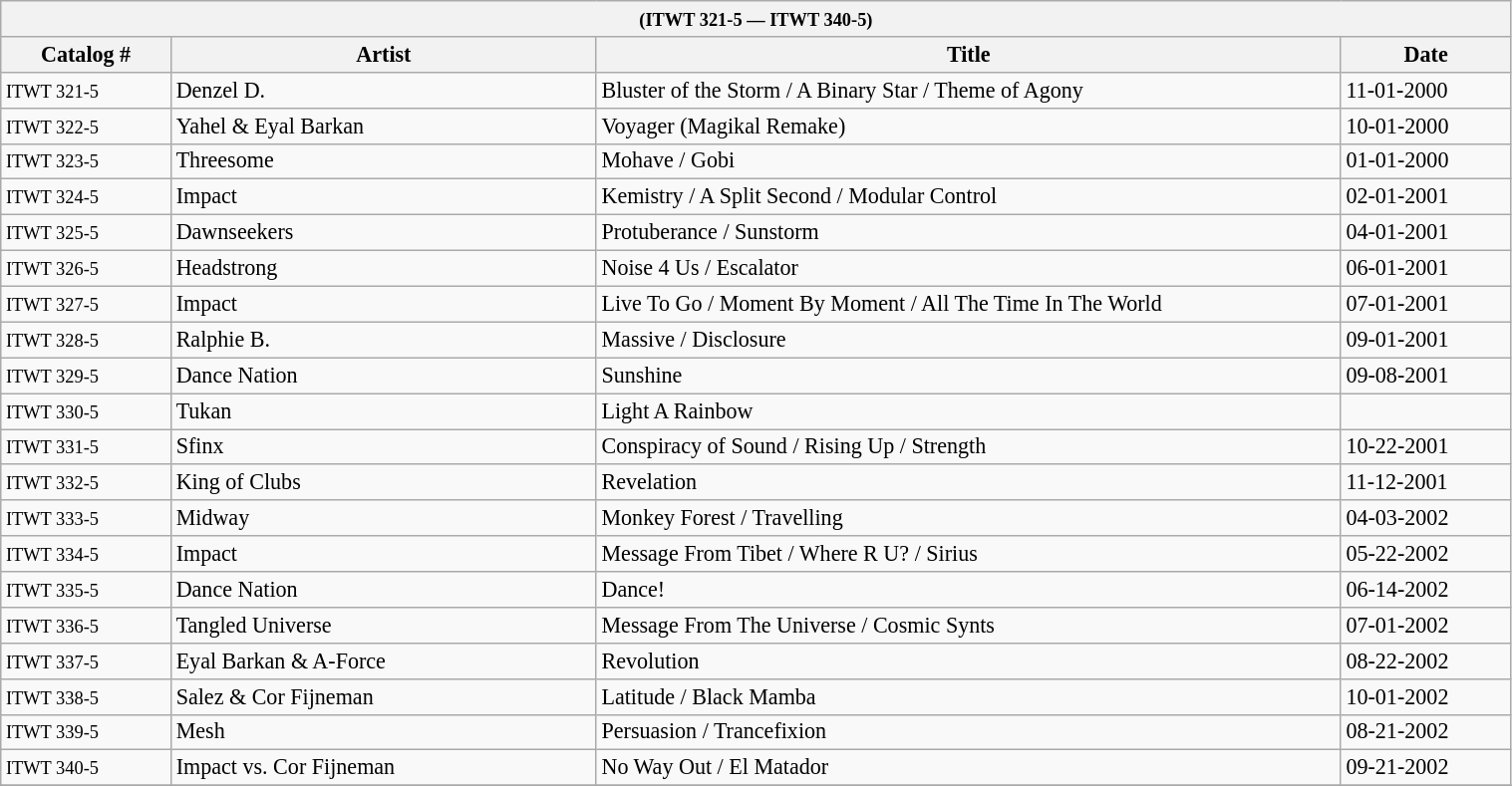<table width="80%" class="wikitable collapsible collapsed" style="font-size:92%;position:relative;">
<tr>
<th colspan="5"><small>(ITWT 321-5 — ITWT 340-5)</small></th>
</tr>
<tr>
<th width="8%">Catalog #</th>
<th width="20%">Artist</th>
<th width="35%">Title</th>
<th width="8%">Date</th>
</tr>
<tr>
<td><small>ITWT 321-5</small></td>
<td>Denzel D.</td>
<td>Bluster of the Storm / A Binary Star / Theme of Agony</td>
<td>11-01-2000</td>
</tr>
<tr>
<td><small>ITWT 322-5</small></td>
<td>Yahel & Eyal Barkan</td>
<td>Voyager (Magikal Remake)</td>
<td>10-01-2000</td>
</tr>
<tr>
<td><small>ITWT 323-5</small></td>
<td>Threesome</td>
<td>Mohave / Gobi</td>
<td>01-01-2000</td>
</tr>
<tr>
<td><small>ITWT 324-5</small></td>
<td>Impact</td>
<td>Kemistry / A Split Second / Modular Control</td>
<td>02-01-2001</td>
</tr>
<tr>
<td><small>ITWT 325-5</small></td>
<td>Dawnseekers</td>
<td>Protuberance / Sunstorm</td>
<td>04-01-2001</td>
</tr>
<tr>
<td><small>ITWT 326-5</small></td>
<td>Headstrong</td>
<td>Noise 4 Us / Escalator</td>
<td>06-01-2001</td>
</tr>
<tr>
<td><small>ITWT 327-5</small></td>
<td>Impact</td>
<td>Live To Go / Moment By Moment / All The Time In The World</td>
<td>07-01-2001</td>
</tr>
<tr>
<td><small>ITWT 328-5</small></td>
<td>Ralphie B.</td>
<td>Massive / Disclosure</td>
<td>09-01-2001</td>
</tr>
<tr>
<td><small>ITWT 329-5</small></td>
<td>Dance Nation</td>
<td>Sunshine</td>
<td>09-08-2001</td>
</tr>
<tr>
<td><small>ITWT 330-5</small></td>
<td>Tukan</td>
<td>Light A Rainbow</td>
<td></td>
</tr>
<tr>
<td><small>ITWT 331-5</small></td>
<td>Sfinx</td>
<td>Conspiracy of Sound / Rising Up / Strength</td>
<td>10-22-2001</td>
</tr>
<tr>
<td><small>ITWT 332-5</small></td>
<td>King of Clubs</td>
<td>Revelation</td>
<td>11-12-2001</td>
</tr>
<tr>
<td><small>ITWT 333-5</small></td>
<td>Midway</td>
<td>Monkey Forest / Travelling</td>
<td>04-03-2002</td>
</tr>
<tr>
<td><small>ITWT 334-5</small></td>
<td>Impact</td>
<td>Message From Tibet / Where R U? / Sirius</td>
<td>05-22-2002</td>
</tr>
<tr>
<td><small>ITWT 335-5</small></td>
<td>Dance Nation</td>
<td>Dance!</td>
<td>06-14-2002</td>
</tr>
<tr>
<td><small>ITWT 336-5</small></td>
<td>Tangled Universe</td>
<td>Message From The Universe / Cosmic Synts</td>
<td>07-01-2002</td>
</tr>
<tr>
<td><small>ITWT 337-5</small></td>
<td>Eyal Barkan & A-Force</td>
<td>Revolution</td>
<td>08-22-2002</td>
</tr>
<tr>
<td><small>ITWT 338-5</small></td>
<td>Salez & Cor Fijneman</td>
<td>Latitude / Black Mamba</td>
<td>10-01-2002</td>
</tr>
<tr>
<td><small>ITWT 339-5</small></td>
<td>Mesh</td>
<td>Persuasion / Trancefixion</td>
<td>08-21-2002</td>
</tr>
<tr>
<td><small>ITWT 340-5</small></td>
<td>Impact vs. Cor Fijneman</td>
<td>No Way Out / El Matador</td>
<td>09-21-2002</td>
</tr>
<tr>
</tr>
</table>
